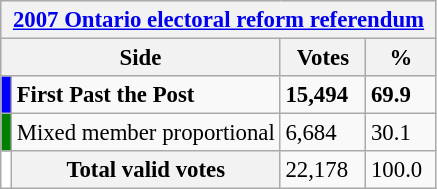<table class="wikitable" style="font-size: 95%; clear:both">
<tr style="background-color:#E9E9E9">
<th colspan=4><a href='#'>2007 Ontario electoral reform referendum</a></th>
</tr>
<tr style="background-color:#E9E9E9">
<th colspan=2 style="width: 130px">Side</th>
<th style="width: 50px">Votes</th>
<th style="width: 40px">%</th>
</tr>
<tr>
<td bgcolor="blue"></td>
<td><strong>First Past the Post</strong></td>
<td><strong>15,494</strong></td>
<td><strong>69.9</strong></td>
</tr>
<tr>
<td bgcolor="green"></td>
<td>Mixed member proportional</td>
<td>6,684</td>
<td>30.1</td>
</tr>
<tr>
<td bgcolor="white"></td>
<th>Total valid votes</th>
<td>22,178</td>
<td>100.0</td>
</tr>
</table>
